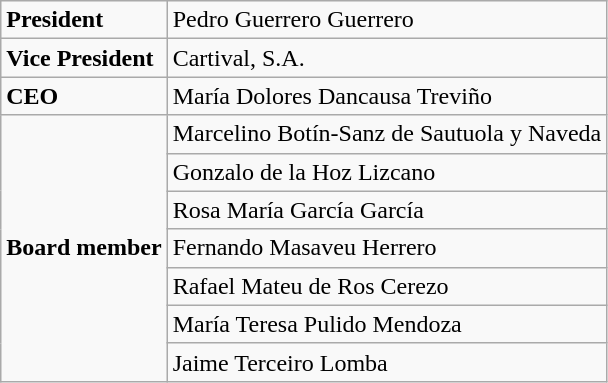<table class="wikitable">
<tr>
<td><strong>President</strong></td>
<td>Pedro Guerrero Guerrero</td>
</tr>
<tr>
<td><strong>Vice President</strong></td>
<td>Cartival, S.A.</td>
</tr>
<tr>
<td><strong>CEO</strong></td>
<td>María Dolores Dancausa Treviño</td>
</tr>
<tr>
<td rowspan="7"><strong>Board member</strong></td>
<td>Marcelino Botín-Sanz de Sautuola y Naveda</td>
</tr>
<tr>
<td>Gonzalo de la Hoz Lizcano</td>
</tr>
<tr>
<td>Rosa María García García</td>
</tr>
<tr>
<td>Fernando Masaveu Herrero</td>
</tr>
<tr>
<td>Rafael Mateu de Ros Cerezo</td>
</tr>
<tr>
<td>María Teresa Pulido Mendoza</td>
</tr>
<tr>
<td>Jaime Terceiro Lomba</td>
</tr>
</table>
